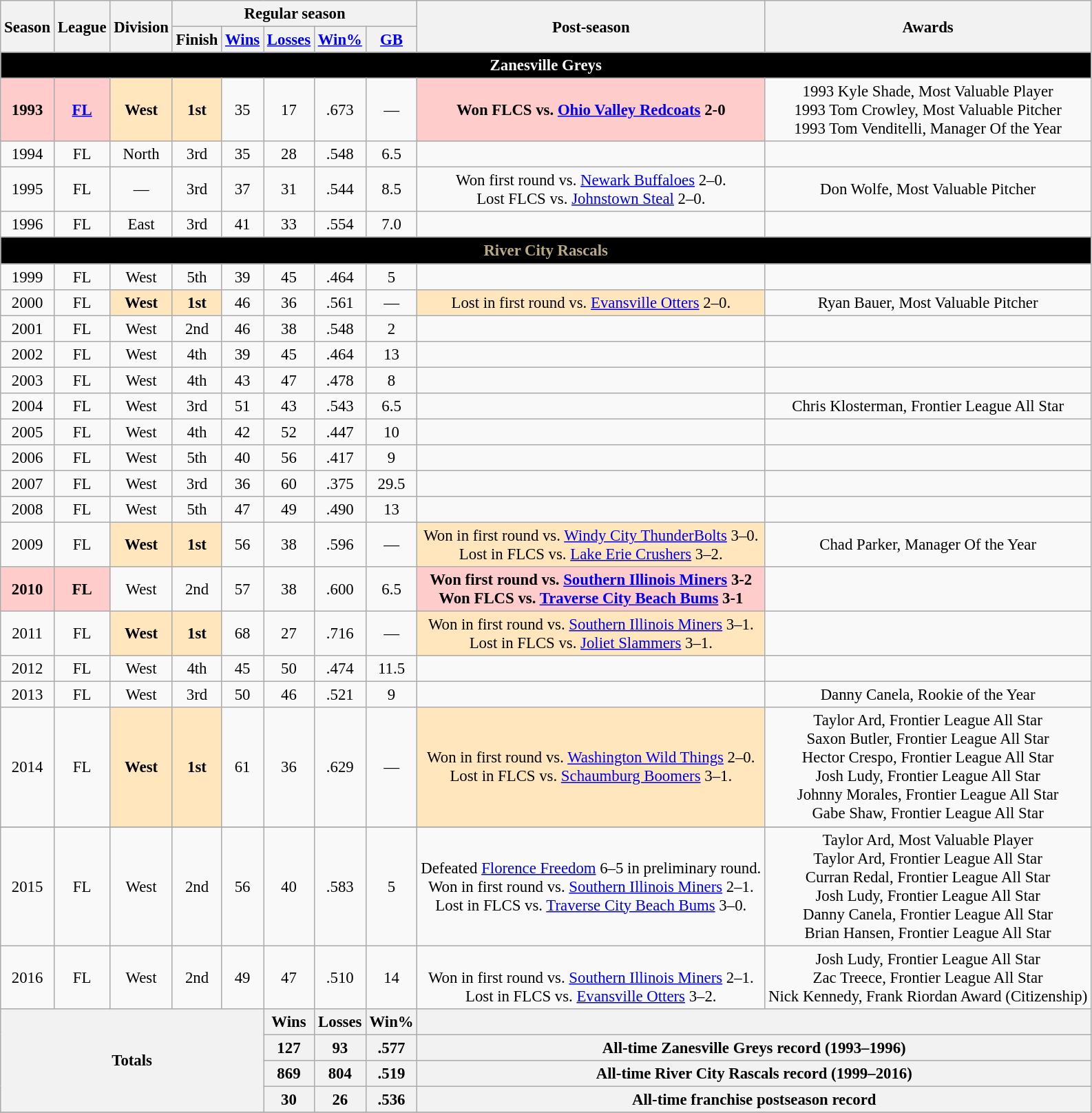<table class="wikitable" style="text-align:center; font-size:95%">
<tr>
<th rowspan=2>Season</th>
<th rowspan=2>League</th>
<th rowspan=2>Division</th>
<th colspan=5>Regular season</th>
<th rowspan=2>Post-season</th>
<th rowspan=2>Awards</th>
</tr>
<tr>
<th>Finish</th>
<th><a href='#'>Wins</a></th>
<th><a href='#'>Losses</a></th>
<th><a href='#'>Win%</a></th>
<th><a href='#'>GB</a></th>
</tr>
<tr>
<td align="center" colspan="11" bgcolor="000000" style="color:white"><strong>Zanesville Greys</strong></td>
</tr>
<tr>
<td align="center" style="background: #FFCCCC"><strong>1993</strong></td>
<td align="center" style="background: #FFCCCC"><strong><a href='#'>FL</a></strong></td>
<td align="center" style="background: #FFE6BD"><strong>West</strong></td>
<td align="center" style="background: #FFE6BD"><strong>1st</strong></td>
<td>35</td>
<td>17</td>
<td>.673</td>
<td>—</td>
<td align="center" style="background: #FFCCCC"><strong>Won FLCS vs. <a href='#'>Ohio Valley Redcoats</a> 2-0</strong></td>
<td>1993 Kyle Shade, Most Valuable Player<br>1993 Tom Crowley, Most Valuable Pitcher<br>1993 Tom Venditelli, Manager Of the Year</td>
</tr>
<tr>
<td>1994</td>
<td>FL</td>
<td>North</td>
<td>3rd</td>
<td>35</td>
<td>28</td>
<td>.548</td>
<td>6.5</td>
<td></td>
<td></td>
</tr>
<tr>
<td>1995</td>
<td>FL</td>
<td>—</td>
<td>3rd</td>
<td>37</td>
<td>31</td>
<td>.544</td>
<td>8.5</td>
<td>Won first round vs. <a href='#'>Newark Buffaloes</a> 2–0.<br>Lost FLCS vs. <a href='#'>Johnstown Steal</a> 2–0.</td>
<td>Don Wolfe, Most Valuable Pitcher</td>
</tr>
<tr>
<td>1996</td>
<td>FL</td>
<td>East</td>
<td>3rd</td>
<td>41</td>
<td>33</td>
<td>.554</td>
<td>7.0</td>
<td></td>
<td></td>
</tr>
<tr>
</tr>
<tr>
<td align="center" colspan="11" bgcolor="000" style="color:#B8AB84"><strong>River City Rascals</strong></td>
</tr>
<tr>
<td>1999</td>
<td>FL</td>
<td>West</td>
<td>5th</td>
<td>39</td>
<td>45</td>
<td>.464</td>
<td>5</td>
<td></td>
<td></td>
</tr>
<tr>
<td>2000</td>
<td>FL</td>
<td align="center" style="background: #FFE6BD"><strong>West</strong></td>
<td align="center" style="background: #FFE6BD"><strong>1st</strong></td>
<td>46</td>
<td>36</td>
<td>.561</td>
<td>—</td>
<td align="center" style="background: #FFE6BD">Lost in first round vs. <a href='#'>Evansville Otters</a> 2–0.</td>
<td>Ryan Bauer, Most Valuable Pitcher</td>
</tr>
<tr>
<td>2001</td>
<td>FL</td>
<td>West</td>
<td>2nd</td>
<td>46</td>
<td>38</td>
<td>.548</td>
<td>2</td>
<td></td>
<td></td>
</tr>
<tr>
<td>2002</td>
<td>FL</td>
<td>West</td>
<td>4th</td>
<td>39</td>
<td>45</td>
<td>.464</td>
<td>13</td>
<td></td>
<td></td>
</tr>
<tr>
<td>2003</td>
<td>FL</td>
<td>West</td>
<td>4th</td>
<td>43</td>
<td>47</td>
<td>.478</td>
<td>8</td>
<td></td>
<td></td>
</tr>
<tr>
<td>2004</td>
<td>FL</td>
<td>West</td>
<td>3rd</td>
<td>51</td>
<td>43</td>
<td>.543</td>
<td>6.5</td>
<td></td>
<td>Chris Klosterman, Frontier League All Star</td>
</tr>
<tr>
<td>2005</td>
<td>FL</td>
<td>West</td>
<td>4th</td>
<td>42</td>
<td>52</td>
<td>.447</td>
<td>10</td>
<td></td>
<td></td>
</tr>
<tr>
<td>2006</td>
<td>FL</td>
<td>West</td>
<td>5th</td>
<td>40</td>
<td>56</td>
<td>.417</td>
<td>9</td>
<td></td>
<td></td>
</tr>
<tr>
<td>2007</td>
<td>FL</td>
<td>West</td>
<td>3rd</td>
<td>36</td>
<td>60</td>
<td>.375</td>
<td>29.5</td>
<td></td>
<td></td>
</tr>
<tr>
<td>2008</td>
<td>FL</td>
<td>West</td>
<td>5th</td>
<td>47</td>
<td>49</td>
<td>.490</td>
<td>13</td>
<td></td>
<td></td>
</tr>
<tr>
<td>2009</td>
<td>FL</td>
<td align="center" style="background: #FFE6BD"><strong>West</strong></td>
<td align="center" style="background: #FFE6BD"><strong>1st</strong></td>
<td>56</td>
<td>38</td>
<td>.596</td>
<td>—</td>
<td align="center" style="background: #FFE6BD">Won in first round vs. <a href='#'>Windy City ThunderBolts</a> 3–0.<br> Lost in FLCS vs. <a href='#'>Lake Erie Crushers</a> 3–2.</td>
<td>Chad Parker, Manager Of the Year</td>
</tr>
<tr>
<td align="center" style="background: #FFCCCC"><strong>2010</strong></td>
<td align="center" style="background: #FFCCCC"><strong>FL</strong></td>
<td>West</td>
<td>2nd</td>
<td>57</td>
<td>38</td>
<td>.600</td>
<td>6.5</td>
<td align="center" style="background: #FFCCCC"><strong>Won first round vs. <a href='#'>Southern Illinois Miners</a> 3-2<br> Won FLCS vs. <a href='#'>Traverse City Beach Bums</a> 3-1</strong></td>
<td></td>
</tr>
<tr>
<td>2011</td>
<td>FL</td>
<td align="center" style="background: #FFE6BD"><strong>West</strong></td>
<td align="center" style="background: #FFE6BD"><strong>1st</strong></td>
<td>68</td>
<td>27</td>
<td>.716</td>
<td>—</td>
<td align="center" style="background: #FFE6BD">Won in first round vs. <a href='#'>Southern Illinois Miners</a> 3–1.<br> Lost in FLCS vs. <a href='#'>Joliet Slammers</a> 3–1.</td>
<td></td>
</tr>
<tr>
<td>2012</td>
<td>FL</td>
<td>West</td>
<td>4th</td>
<td>45</td>
<td>50</td>
<td>.474</td>
<td>11.5</td>
<td></td>
<td></td>
</tr>
<tr>
<td>2013</td>
<td>FL</td>
<td>West</td>
<td>3rd</td>
<td>50</td>
<td>46</td>
<td>.521</td>
<td>9</td>
<td></td>
<td>Danny Canela, Rookie of the Year</td>
</tr>
<tr>
<td>2014</td>
<td>FL</td>
<td align="center" style="background: #FFE6BD"><strong>West</strong></td>
<td align="center" style="background: #FFE6BD"><strong>1st</strong></td>
<td>61</td>
<td>36</td>
<td>.629</td>
<td>—</td>
<td align="center" style="background: #FFE6BD">Won in first round vs. <a href='#'>Washington Wild Things</a> 2–0.<br> Lost in FLCS vs. <a href='#'>Schaumburg Boomers</a> 3–1.</td>
<td>Taylor Ard, Frontier League All Star<br> Saxon Butler, Frontier League All Star<br> Hector Crespo, Frontier League All Star<br> Josh Ludy, Frontier League All Star<br> Johnny Morales, Frontier League All Star<br> Gabe Shaw, Frontier League All Star<br></td>
</tr>
<tr>
</tr>
<tr>
<td>2015</td>
<td>FL</td>
<td>West</td>
<td>2nd</td>
<td>56</td>
<td>40</td>
<td>.583</td>
<td>5</td>
<td>Defeated <a href='#'>Florence Freedom</a> 6–5 in preliminary round.<br> Won in first round vs. <a href='#'>Southern Illinois Miners</a> 2–1. <br>Lost in FLCS vs. <a href='#'>Traverse City Beach Bums</a> 3–0.</td>
<td>Taylor Ard, Most Valuable Player<br> Taylor Ard, Frontier League All Star<br> Curran Redal, Frontier League All Star<br> Josh Ludy, Frontier League All Star<br> Danny Canela, Frontier League All Star<br> Brian Hansen, Frontier League All Star</td>
</tr>
<tr>
<td>2016</td>
<td>FL</td>
<td>West</td>
<td>2nd</td>
<td>49</td>
<td>47</td>
<td>.510</td>
<td>14</td>
<td><br> Won in first round vs. <a href='#'>Southern Illinois Miners</a> 2–1. <br>Lost in FLCS vs. <a href='#'>Evansville Otters</a> 3–2.</td>
<td>Josh Ludy, Frontier League All Star<br> Zac Treece, Frontier League All Star<br> Nick Kennedy, Frank Riordan Award (Citizenship)</td>
</tr>
<tr>
<th colspan=5 rowspan=4>Totals</th>
<th><strong>Wins</strong></th>
<th><strong>Losses</strong></th>
<th><strong>Win%</strong></th>
<th colspan=3></th>
</tr>
<tr>
<th>127</th>
<th>93</th>
<th>.577</th>
<th colspan=3>All-time Zanesville Greys record (1993–1996)</th>
</tr>
<tr>
<th>869</th>
<th>804</th>
<th>.519</th>
<th colspan=3>All-time River City Rascals record (1999–2016)</th>
</tr>
<tr>
<th>30</th>
<th>26</th>
<th>.536</th>
<th colspan=3>All-time franchise postseason record</th>
</tr>
<tr>
</tr>
</table>
